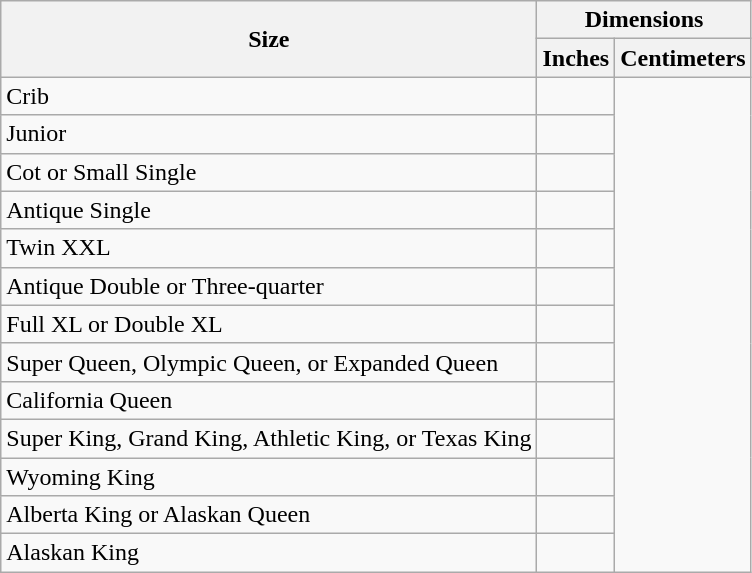<table class="wikitable">
<tr>
<th rowspan="2" scope="col">Size</th>
<th colspan="2" scope="col">Dimensions</th>
</tr>
<tr>
<th>Inches</th>
<th>Centimeters</th>
</tr>
<tr>
<td>Crib</td>
<td></td>
</tr>
<tr>
<td>Junior</td>
<td></td>
</tr>
<tr>
<td>Cot or Small Single</td>
<td></td>
</tr>
<tr>
<td>Antique Single</td>
<td></td>
</tr>
<tr>
<td>Twin XXL</td>
<td></td>
</tr>
<tr>
<td>Antique Double or Three-quarter</td>
<td></td>
</tr>
<tr>
<td>Full XL or Double XL</td>
<td></td>
</tr>
<tr>
<td>Super Queen, Olympic Queen, or Expanded Queen</td>
<td></td>
</tr>
<tr>
<td>California Queen</td>
<td></td>
</tr>
<tr>
<td>Super King, Grand King, Athletic King, or Texas King</td>
<td></td>
</tr>
<tr>
<td>Wyoming King</td>
<td></td>
</tr>
<tr>
<td>Alberta King or Alaskan Queen</td>
<td></td>
</tr>
<tr>
<td>Alaskan King</td>
<td></td>
</tr>
</table>
